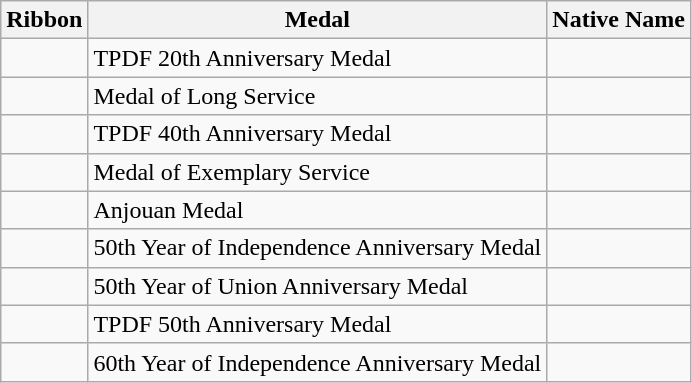<table class="wikitable" style="text-align:left;">
<tr>
<th>Ribbon</th>
<th>Medal</th>
<th>Native Name</th>
</tr>
<tr>
<td></td>
<td>TPDF 20th Anniversary Medal</td>
<td></td>
</tr>
<tr>
<td></td>
<td>Medal of Long Service</td>
<td></td>
</tr>
<tr>
<td></td>
<td>TPDF 40th Anniversary Medal</td>
<td></td>
</tr>
<tr>
<td></td>
<td>Medal of Exemplary Service</td>
<td></td>
</tr>
<tr>
<td></td>
<td>Anjouan Medal</td>
<td></td>
</tr>
<tr>
<td></td>
<td>50th Year of Independence Anniversary Medal</td>
<td></td>
</tr>
<tr>
<td></td>
<td>50th Year of Union Anniversary Medal</td>
<td></td>
</tr>
<tr>
<td></td>
<td>TPDF 50th Anniversary Medal</td>
<td></td>
</tr>
<tr>
<td></td>
<td>60th Year of Independence Anniversary Medal</td>
<td></td>
</tr>
</table>
